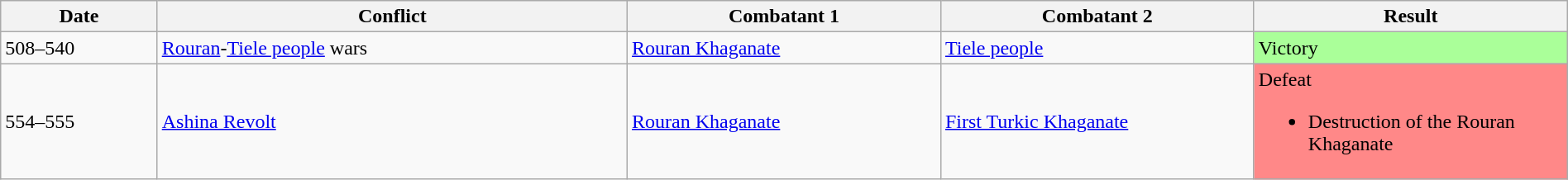<table class="wikitable" width="100%">
<tr>
<th width="10%">Date</th>
<th width="30%">Conflict</th>
<th width="20%">Combatant 1</th>
<th width="20%">Combatant 2</th>
<th width="20%">Result</th>
</tr>
<tr>
<td>508–540</td>
<td><a href='#'>Rouran</a>-<a href='#'>Tiele people</a> wars</td>
<td><a href='#'>Rouran Khaganate</a></td>
<td><a href='#'>Tiele people</a></td>
<td style="background:#AF9">Victory</td>
</tr>
<tr>
<td>554–555</td>
<td><a href='#'>Ashina Revolt</a></td>
<td><a href='#'>Rouran Khaganate</a></td>
<td><a href='#'>First Turkic Khaganate</a></td>
<td style="background:#F88">Defeat<br><ul><li>Destruction of the Rouran Khaganate</li></ul></td>
</tr>
</table>
